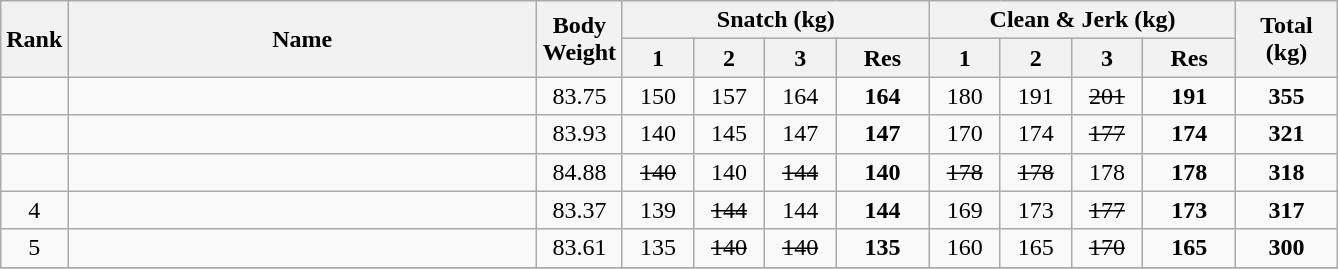<table class = "wikitable" style="text-align:center;">
<tr>
<th rowspan=2>Rank</th>
<th rowspan=2 width=305>Name</th>
<th rowspan=2 width=50>Body Weight</th>
<th colspan=4>Snatch (kg)</th>
<th colspan=4>Clean & Jerk (kg)</th>
<th rowspan=2 width=60>Total (kg)</th>
</tr>
<tr>
<th width=40>1</th>
<th width=40>2</th>
<th width=40>3</th>
<th width=55>Res</th>
<th width=40>1</th>
<th width=40>2</th>
<th width=40>3</th>
<th width=55>Res</th>
</tr>
<tr>
<td></td>
<td align=left></td>
<td>83.75</td>
<td>150</td>
<td>157</td>
<td>164</td>
<td><strong>164</strong></td>
<td>180</td>
<td>191</td>
<td><s>201</s></td>
<td><strong>191</strong></td>
<td><strong>355</strong></td>
</tr>
<tr>
<td></td>
<td align=left></td>
<td>83.93</td>
<td>140</td>
<td>145</td>
<td>147</td>
<td><strong>147</strong></td>
<td>170</td>
<td>174</td>
<td><s>177</s></td>
<td><strong>174</strong></td>
<td><strong>321</strong></td>
</tr>
<tr>
<td></td>
<td align=left></td>
<td>84.88</td>
<td><s>140</s></td>
<td>140</td>
<td><s>144</s></td>
<td><strong>140</strong></td>
<td><s>178</s></td>
<td><s>178</s></td>
<td>178</td>
<td><strong>178</strong></td>
<td><strong>318</strong></td>
</tr>
<tr>
<td>4</td>
<td align=left></td>
<td>83.37</td>
<td>139</td>
<td><s>144</s></td>
<td>144</td>
<td><strong>144</strong></td>
<td>169</td>
<td>173</td>
<td><s>177</s></td>
<td><strong>173</strong></td>
<td><strong>317</strong></td>
</tr>
<tr>
<td>5</td>
<td align=left></td>
<td>83.61</td>
<td>135</td>
<td><s>140</s></td>
<td><s>140</s></td>
<td><strong>135</strong></td>
<td>160</td>
<td>165</td>
<td><s>170</s></td>
<td><strong>165</strong></td>
<td><strong>300</strong></td>
</tr>
<tr>
</tr>
</table>
